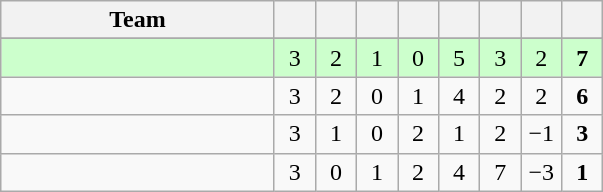<table class="wikitable" style="text-align: center;">
<tr>
<th width="175">Team</th>
<th width="20"></th>
<th width="20"></th>
<th width="20"></th>
<th width="20"></th>
<th width="20"></th>
<th width="20"></th>
<th width="20"></th>
<th width="20"></th>
</tr>
<tr>
</tr>
<tr bgcolor=ccffcc>
<td align=left></td>
<td>3</td>
<td>2</td>
<td>1</td>
<td>0</td>
<td>5</td>
<td>3</td>
<td>2</td>
<td><strong>7</strong></td>
</tr>
<tr>
<td align=left></td>
<td>3</td>
<td>2</td>
<td>0</td>
<td>1</td>
<td>4</td>
<td>2</td>
<td>2</td>
<td><strong>6</strong></td>
</tr>
<tr>
<td align=left></td>
<td>3</td>
<td>1</td>
<td>0</td>
<td>2</td>
<td>1</td>
<td>2</td>
<td>−1</td>
<td><strong>3</strong></td>
</tr>
<tr>
<td align=left><em></em></td>
<td>3</td>
<td>0</td>
<td>1</td>
<td>2</td>
<td>4</td>
<td>7</td>
<td>−3</td>
<td><strong>1</strong></td>
</tr>
</table>
